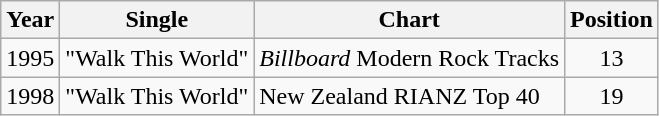<table class="wikitable">
<tr>
<th>Year</th>
<th>Single</th>
<th>Chart</th>
<th>Position</th>
</tr>
<tr>
<td>1995</td>
<td>"Walk This World"</td>
<td><em>Billboard</em> Modern Rock Tracks</td>
<td align="center">13</td>
</tr>
<tr>
<td>1998</td>
<td>"Walk This World"</td>
<td>New Zealand RIANZ Top 40</td>
<td align="center">19</td>
</tr>
</table>
